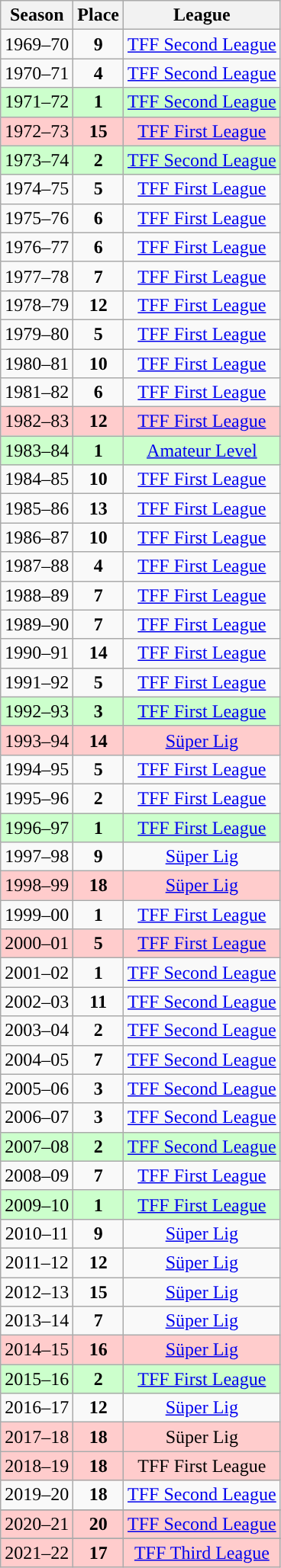<table class="wikitable" style="text-align:center;">
<tr>
<th>Season</th>
<th>Place</th>
<th>League</th>
</tr>
<tr>
<td>1969–70</td>
<td><strong>9</strong></td>
<td><a href='#'>TFF Second League</a></td>
</tr>
<tr>
<td>1970–71</td>
<td><strong>4</strong></td>
<td><a href='#'>TFF Second League</a></td>
</tr>
<tr style="vertical-align:top; background:#CCFFCC;">
<td>1971–72</td>
<td><strong>1</strong></td>
<td><a href='#'>TFF Second League</a></td>
</tr>
<tr style="vertical-align:top; background:#FFCCCC;">
<td>1972–73</td>
<td><strong>15</strong></td>
<td><a href='#'>TFF First League</a></td>
</tr>
<tr style="vertical-align:top; background:#CCFFCC;">
<td>1973–74</td>
<td><strong>2</strong></td>
<td><a href='#'>TFF Second League</a></td>
</tr>
<tr>
<td>1974–75</td>
<td><strong>5</strong></td>
<td><a href='#'>TFF First League</a></td>
</tr>
<tr>
<td>1975–76</td>
<td><strong>6</strong></td>
<td><a href='#'>TFF First League</a></td>
</tr>
<tr>
<td>1976–77</td>
<td><strong>6</strong></td>
<td><a href='#'>TFF First League</a></td>
</tr>
<tr>
<td>1977–78</td>
<td><strong>7</strong></td>
<td><a href='#'>TFF First League</a></td>
</tr>
<tr>
<td>1978–79</td>
<td><strong>12</strong></td>
<td><a href='#'>TFF First League</a></td>
</tr>
<tr>
<td>1979–80</td>
<td><strong>5</strong></td>
<td><a href='#'>TFF First League</a></td>
</tr>
<tr>
<td>1980–81</td>
<td><strong>10</strong></td>
<td><a href='#'>TFF First League</a></td>
</tr>
<tr>
<td>1981–82</td>
<td><strong>6</strong></td>
<td><a href='#'>TFF First League</a></td>
</tr>
<tr style="vertical-align:top; background:#FFCCCC;">
<td>1982–83</td>
<td><strong>12</strong></td>
<td><a href='#'>TFF First League</a></td>
</tr>
<tr style="vertical-align:top; background:#CCFFCC;">
<td>1983–84</td>
<td><strong>1</strong></td>
<td><a href='#'>Amateur Level</a></td>
</tr>
<tr>
<td>1984–85</td>
<td><strong>10</strong></td>
<td><a href='#'>TFF First League</a></td>
</tr>
<tr>
<td>1985–86</td>
<td><strong>13</strong></td>
<td><a href='#'>TFF First League</a></td>
</tr>
<tr>
<td>1986–87</td>
<td><strong>10</strong></td>
<td><a href='#'>TFF First League</a></td>
</tr>
<tr>
<td>1987–88</td>
<td><strong>4</strong></td>
<td><a href='#'>TFF First League</a></td>
</tr>
<tr>
<td>1988–89</td>
<td><strong>7</strong></td>
<td><a href='#'>TFF First League</a></td>
</tr>
<tr>
<td>1989–90</td>
<td><strong>7</strong></td>
<td><a href='#'>TFF First League</a></td>
</tr>
<tr>
<td>1990–91</td>
<td><strong>14</strong></td>
<td><a href='#'>TFF First League</a></td>
</tr>
<tr>
<td>1991–92</td>
<td><strong>5</strong></td>
<td><a href='#'>TFF First League</a></td>
</tr>
<tr style="vertical-align:top; background:#CCFFCC;">
<td>1992–93</td>
<td><strong>3</strong></td>
<td><a href='#'>TFF First League</a></td>
</tr>
<tr style="vertical-align:top; background:#FFCCCC;">
<td>1993–94</td>
<td><strong>14</strong></td>
<td><a href='#'>Süper Lig</a></td>
</tr>
<tr>
<td>1994–95</td>
<td><strong>5</strong></td>
<td><a href='#'>TFF First League</a></td>
</tr>
<tr>
<td>1995–96</td>
<td><strong>2</strong></td>
<td><a href='#'>TFF First League</a></td>
</tr>
<tr style="vertical-align:top; background:#CCFFCC;">
<td>1996–97</td>
<td><strong>1</strong></td>
<td><a href='#'>TFF First League</a></td>
</tr>
<tr>
<td>1997–98</td>
<td><strong>9</strong></td>
<td><a href='#'>Süper Lig</a></td>
</tr>
<tr style="vertical-align:top; background:#FFCCCC;">
<td>1998–99</td>
<td><strong>18</strong></td>
<td><a href='#'>Süper Lig</a></td>
</tr>
<tr>
<td>1999–00</td>
<td><strong>1</strong></td>
<td><a href='#'>TFF First League</a></td>
</tr>
<tr style="vertical-align:top; background:#FFCCCC;">
<td>2000–01</td>
<td><strong>5</strong></td>
<td><a href='#'>TFF First League</a></td>
</tr>
<tr>
<td>2001–02</td>
<td><strong>1</strong></td>
<td><a href='#'>TFF Second League</a></td>
</tr>
<tr>
<td>2002–03</td>
<td><strong>11</strong></td>
<td><a href='#'>TFF Second League</a></td>
</tr>
<tr>
<td>2003–04</td>
<td><strong>2</strong></td>
<td><a href='#'>TFF Second League</a></td>
</tr>
<tr>
<td>2004–05</td>
<td><strong>7</strong></td>
<td><a href='#'>TFF Second League</a></td>
</tr>
<tr>
<td>2005–06</td>
<td><strong>3</strong></td>
<td><a href='#'>TFF Second League</a></td>
</tr>
<tr>
<td>2006–07</td>
<td><strong>3</strong></td>
<td><a href='#'>TFF Second League</a></td>
</tr>
<tr style="vertical-align:top; background:#CCFFCC;">
<td>2007–08</td>
<td><strong>2</strong></td>
<td><a href='#'>TFF Second League</a></td>
</tr>
<tr>
<td>2008–09</td>
<td><strong>7</strong></td>
<td><a href='#'>TFF First League</a></td>
</tr>
<tr style="vertical-align:top; background:#CCFFCC;">
<td>2009–10</td>
<td><strong>1</strong></td>
<td><a href='#'>TFF First League</a></td>
</tr>
<tr>
<td>2010–11</td>
<td><strong>9</strong></td>
<td><a href='#'>Süper Lig</a></td>
</tr>
<tr>
<td>2011–12</td>
<td><strong>12</strong></td>
<td><a href='#'>Süper Lig</a></td>
</tr>
<tr>
<td>2012–13</td>
<td><strong>15</strong></td>
<td><a href='#'>Süper Lig</a></td>
</tr>
<tr>
<td>2013–14</td>
<td><strong>7</strong></td>
<td><a href='#'>Süper Lig</a></td>
</tr>
<tr style="vertical-align:top; background:#FFCCCC;">
<td>2014–15</td>
<td><strong>16</strong></td>
<td><a href='#'>Süper Lig</a></td>
</tr>
<tr style="vertical-align:top; background:#CCFFCC;">
<td>2015–16</td>
<td><strong>2</strong></td>
<td><a href='#'>TFF First League</a></td>
</tr>
<tr>
<td>2016–17</td>
<td><strong>12</strong></td>
<td><a href='#'>Süper Lig</a></td>
</tr>
<tr style="vertical-align:top; background:#FFCCCC;">
<td>2017–18</td>
<td><strong>18</strong></td>
<td>Süper Lig</td>
</tr>
<tr style="background:#FFCCCC;">
<td>2018–19</td>
<td><strong>18</strong></td>
<td>TFF First League</td>
</tr>
<tr>
<td>2019–20</td>
<td><strong>18</strong></td>
<td><a href='#'>TFF Second League</a></td>
</tr>
<tr>
</tr>
<tr style="background:#FFCCCC;">
<td>2020–21</td>
<td><strong>20</strong></td>
<td><a href='#'>TFF Second League</a></td>
</tr>
<tr>
</tr>
<tr>
</tr>
<tr style="background:#FFCCCC;">
<td>2021–22</td>
<td><strong>17</strong></td>
<td><a href='#'>TFF Third League</a></td>
</tr>
</table>
